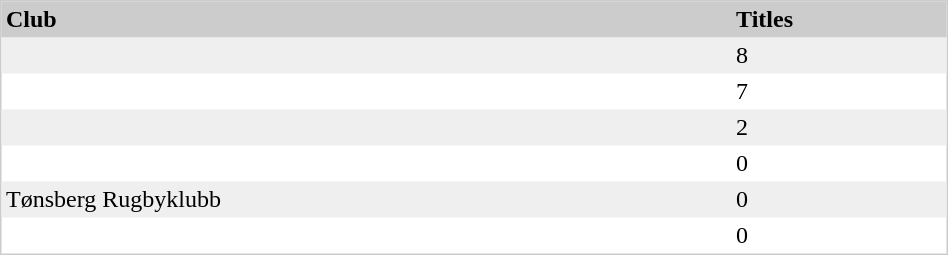<table border="0" width="50%" align="left" cellspacing="0" cellpadding="3" style="border:1px solid #CCCCCC">
<tr bgcolor="#E4E4E4">
<td style="background:#CCCCCC;color:#000000"><strong>Club</strong></td>
<td style="background:#CCCCCC;color:#000000"><strong>Titles</strong></td>
</tr>
<tr>
</tr>
<tr bgcolor="#efefef">
<td align=left></td>
<td>8</td>
</tr>
<tr>
</tr>
<tr>
<td align=left></td>
<td>7</td>
</tr>
<tr>
</tr>
<tr bgcolor="#efefef">
<td align=left></td>
<td>2</td>
</tr>
<tr>
</tr>
<tr>
<td align=left></td>
<td>0</td>
</tr>
<tr>
</tr>
<tr bgcolor="#efefef">
<td align=left>Tønsberg Rugbyklubb</td>
<td>0</td>
</tr>
<tr>
<td align=left></td>
<td>0</td>
</tr>
<tr>
</tr>
</table>
